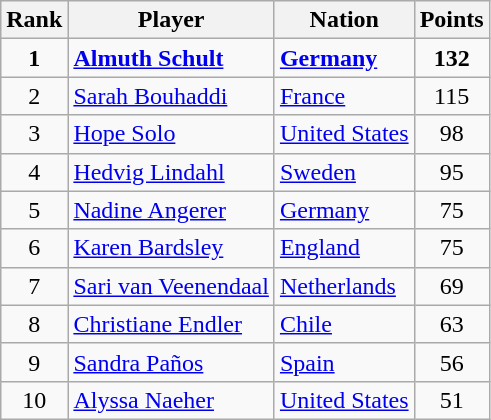<table class="wikitable">
<tr>
<th>Rank</th>
<th>Player</th>
<th>Nation</th>
<th>Points</th>
</tr>
<tr>
<td align="center"><strong>1</strong></td>
<td><strong><a href='#'>Almuth Schult</a></strong></td>
<td><strong> <a href='#'>Germany</a></strong></td>
<td align="center"><strong>132</strong></td>
</tr>
<tr>
<td align="center">2</td>
<td><a href='#'>Sarah Bouhaddi</a></td>
<td> <a href='#'>France</a></td>
<td align="center">115</td>
</tr>
<tr>
<td align="center">3</td>
<td><a href='#'>Hope Solo</a></td>
<td> <a href='#'>United States</a></td>
<td align="center">98</td>
</tr>
<tr>
<td align="center">4</td>
<td><a href='#'>Hedvig Lindahl</a></td>
<td> <a href='#'>Sweden</a></td>
<td align="center">95</td>
</tr>
<tr>
<td align="center">5</td>
<td><a href='#'>Nadine Angerer</a></td>
<td> <a href='#'>Germany</a></td>
<td align="center">75</td>
</tr>
<tr>
<td align="center">6</td>
<td><a href='#'>Karen Bardsley</a></td>
<td> <a href='#'>England</a></td>
<td align="center">75</td>
</tr>
<tr>
<td align="center">7</td>
<td><a href='#'>Sari van Veenendaal</a></td>
<td> <a href='#'>Netherlands</a></td>
<td align="center">69</td>
</tr>
<tr>
<td align="center">8</td>
<td><a href='#'>Christiane Endler</a></td>
<td> <a href='#'>Chile</a></td>
<td align="center">63</td>
</tr>
<tr>
<td align="center">9</td>
<td><a href='#'>Sandra Paños</a></td>
<td> <a href='#'>Spain</a></td>
<td align="center">56</td>
</tr>
<tr>
<td align="center">10</td>
<td><a href='#'>Alyssa Naeher</a></td>
<td> <a href='#'>United States</a></td>
<td align="center">51</td>
</tr>
</table>
